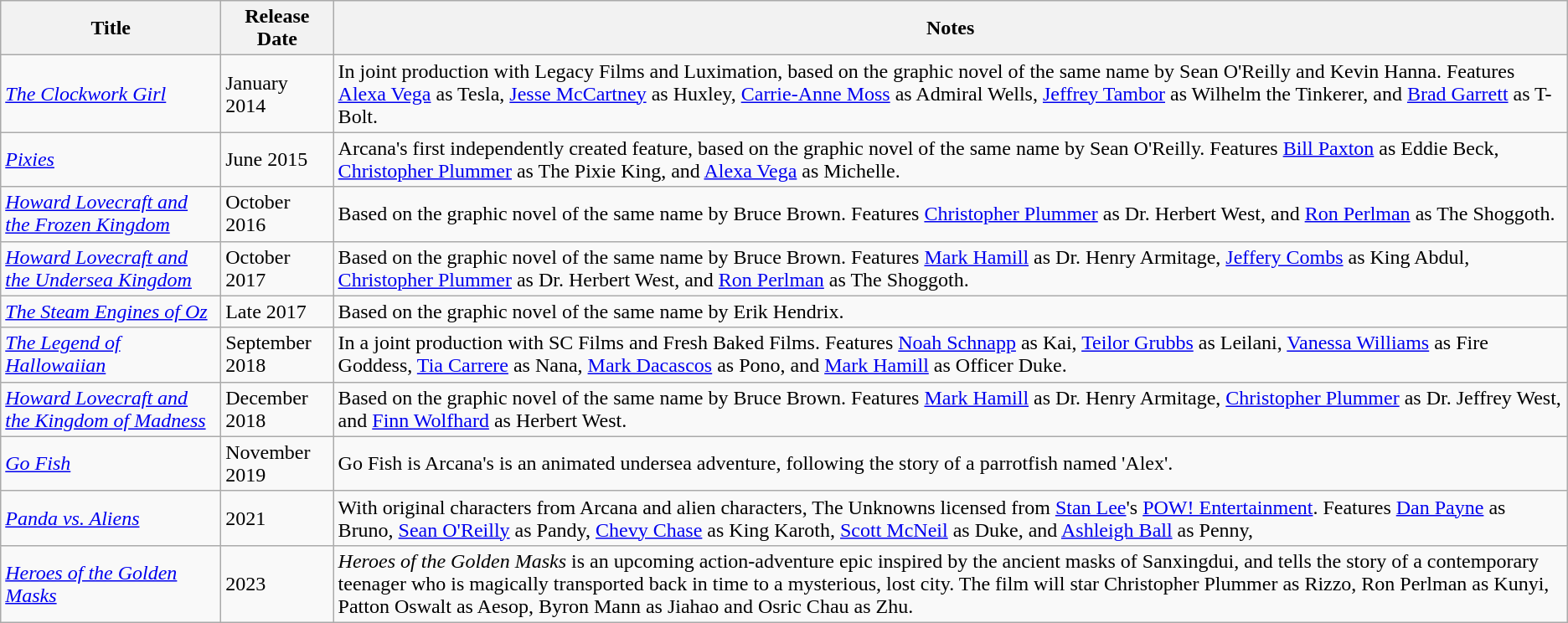<table class="wikitable sortable">
<tr>
<th>Title</th>
<th>Release Date</th>
<th>Notes</th>
</tr>
<tr>
<td><em><a href='#'>The Clockwork Girl</a></em></td>
<td>January 2014</td>
<td>In joint production with Legacy Films and Luximation, based on the graphic novel of the same name by Sean O'Reilly and Kevin Hanna. Features <a href='#'>Alexa Vega</a> as Tesla, <a href='#'>Jesse McCartney</a> as Huxley, <a href='#'>Carrie-Anne Moss</a> as Admiral Wells, <a href='#'>Jeffrey Tambor</a> as Wilhelm the Tinkerer, and <a href='#'>Brad Garrett</a> as T-Bolt.</td>
</tr>
<tr>
<td><em><a href='#'>Pixies</a></em></td>
<td>June 2015</td>
<td>Arcana's first independently created feature, based on the graphic novel of the same name by Sean O'Reilly. Features <a href='#'>Bill Paxton</a> as Eddie Beck, <a href='#'>Christopher Plummer</a> as The Pixie King, and <a href='#'>Alexa Vega</a> as Michelle.</td>
</tr>
<tr>
<td><em><a href='#'>Howard Lovecraft and the Frozen Kingdom</a></em></td>
<td>October 2016</td>
<td>Based on the graphic novel of the same name by Bruce Brown. Features <a href='#'>Christopher Plummer</a> as Dr. Herbert West, and <a href='#'>Ron Perlman</a> as The Shoggoth.</td>
</tr>
<tr>
<td><em><a href='#'>Howard Lovecraft and the Undersea Kingdom</a></em></td>
<td>October 2017</td>
<td>Based on the graphic novel of the same name by Bruce Brown. Features <a href='#'>Mark Hamill</a> as Dr. Henry Armitage, <a href='#'>Jeffery Combs</a> as King Abdul, <a href='#'>Christopher Plummer</a> as Dr. Herbert West, and <a href='#'>Ron Perlman</a> as The Shoggoth.</td>
</tr>
<tr>
<td><em><a href='#'>The Steam Engines of Oz</a></em></td>
<td>Late 2017</td>
<td>Based on the graphic novel of the same name by Erik Hendrix.</td>
</tr>
<tr>
<td><em><a href='#'>The Legend of Hallowaiian</a></em></td>
<td>September 2018</td>
<td>In a joint production with SC Films and Fresh Baked Films. Features <a href='#'>Noah Schnapp</a> as Kai, <a href='#'>Teilor Grubbs</a> as Leilani, <a href='#'>Vanessa Williams</a> as Fire Goddess, <a href='#'>Tia Carrere</a> as Nana, <a href='#'>Mark Dacascos</a> as Pono, and <a href='#'>Mark Hamill</a> as Officer Duke.</td>
</tr>
<tr>
<td><em><a href='#'>Howard Lovecraft and the Kingdom of Madness</a></em></td>
<td>December 2018</td>
<td>Based on the graphic novel of the same name by Bruce Brown. Features <a href='#'>Mark Hamill</a> as Dr. Henry Armitage, <a href='#'>Christopher Plummer</a> as Dr. Jeffrey West, and <a href='#'>Finn Wolfhard</a> as Herbert West.</td>
</tr>
<tr>
<td><a href='#'><em>Go Fish</em></a></td>
<td>November 2019</td>
<td>Go Fish is Arcana's is an animated undersea adventure, following the story of a parrotfish named 'Alex'.</td>
</tr>
<tr>
<td><em><a href='#'>Panda vs. Aliens</a></em></td>
<td>2021</td>
<td>With original characters from Arcana and alien characters, The Unknowns licensed from <a href='#'>Stan Lee</a>'s <a href='#'>POW! Entertainment</a>. Features <a href='#'>Dan Payne</a> as Bruno, <a href='#'>Sean O'Reilly</a> as Pandy, <a href='#'>Chevy Chase</a> as King Karoth, <a href='#'>Scott McNeil</a> as Duke, and <a href='#'>Ashleigh Ball</a> as Penny,</td>
</tr>
<tr>
<td><em><a href='#'>Heroes of the Golden Masks</a></em></td>
<td>2023</td>
<td><em>Heroes</em> <em>of the Golden Masks</em> is an upcoming action-adventure epic inspired by the ancient masks of Sanxingdui, and tells the story of a contemporary teenager who is magically transported back in time to a mysterious, lost city. The film will star Christopher Plummer as Rizzo, Ron Perlman as Kunyi, Patton Oswalt as Aesop, Byron Mann as Jiahao and Osric Chau as Zhu.</td>
</tr>
</table>
